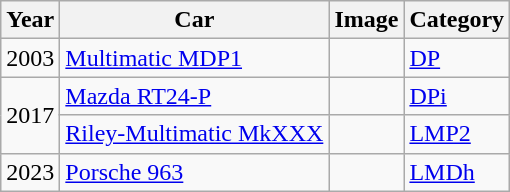<table class="wikitable">
<tr>
<th>Year</th>
<th>Car</th>
<th>Image</th>
<th>Category</th>
</tr>
<tr>
<td>2003</td>
<td><a href='#'>Multimatic MDP1</a></td>
<td></td>
<td><a href='#'>DP</a></td>
</tr>
<tr>
<td rowspan="2">2017</td>
<td><a href='#'>Mazda RT24-P</a></td>
<td></td>
<td><a href='#'>DPi</a></td>
</tr>
<tr>
<td><a href='#'>Riley-Multimatic MkXXX</a></td>
<td></td>
<td><a href='#'>LMP2</a></td>
</tr>
<tr>
<td>2023</td>
<td><a href='#'>Porsche 963</a></td>
<td></td>
<td><a href='#'>LMDh</a></td>
</tr>
</table>
